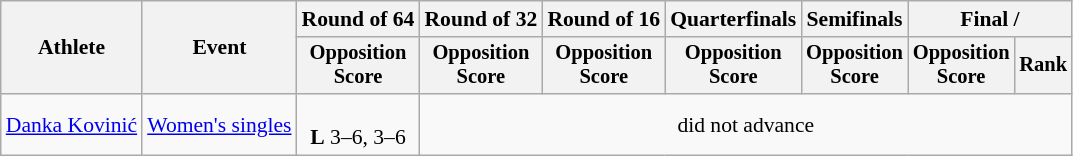<table class=wikitable style="font-size:90%">
<tr>
<th rowspan="2">Athlete</th>
<th rowspan="2">Event</th>
<th>Round of 64</th>
<th>Round of 32</th>
<th>Round of 16</th>
<th>Quarterfinals</th>
<th>Semifinals</th>
<th colspan=2>Final / </th>
</tr>
<tr style="font-size:95%">
<th>Opposition<br>Score</th>
<th>Opposition<br>Score</th>
<th>Opposition<br>Score</th>
<th>Opposition<br>Score</th>
<th>Opposition<br>Score</th>
<th>Opposition<br>Score</th>
<th>Rank</th>
</tr>
<tr align=center>
<td align=left><a href='#'>Danka Kovinić</a></td>
<td align=left><a href='#'>Women's singles</a></td>
<td><br><strong>L</strong> 3–6, 3–6</td>
<td colspan=6>did not advance</td>
</tr>
</table>
